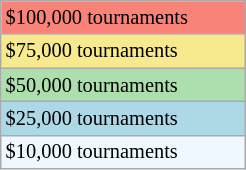<table class="wikitable" style="font-size:85%;" width=13%>
<tr style="background:#f88379;">
<td>$100,000 tournaments</td>
</tr>
<tr style="background:#f7e98e;">
<td>$75,000 tournaments</td>
</tr>
<tr style="background:#addfad;">
<td>$50,000 tournaments</td>
</tr>
<tr style="background:lightblue;">
<td>$25,000 tournaments</td>
</tr>
<tr style="background:#f0f8ff;">
<td>$10,000 tournaments</td>
</tr>
</table>
